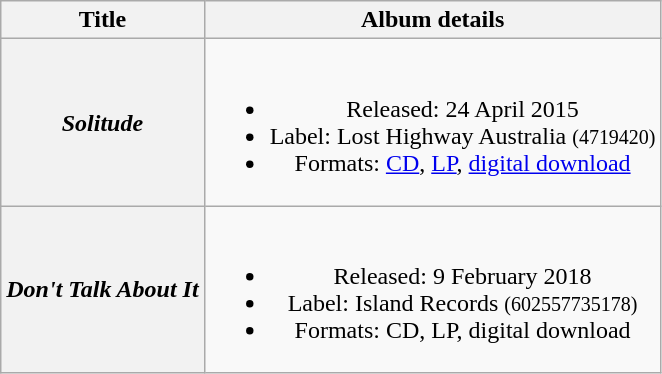<table class="wikitable plainrowheaders" style="text-align:center;" border="1">
<tr>
<th>Title</th>
<th>Album details</th>
</tr>
<tr>
<th scope="row"><em>Solitude</em></th>
<td><br><ul><li>Released: 24 April 2015</li><li>Label: Lost Highway Australia	 <small>(4719420)</small></li><li>Formats: <a href='#'>CD</a>, <a href='#'>LP</a>, <a href='#'>digital download</a></li></ul></td>
</tr>
<tr>
<th scope="row"><em>Don't Talk About It</em></th>
<td><br><ul><li>Released: 9 February 2018</li><li>Label: Island Records	 <small>(602557735178)</small></li><li>Formats: CD, LP, digital download</li></ul></td>
</tr>
</table>
